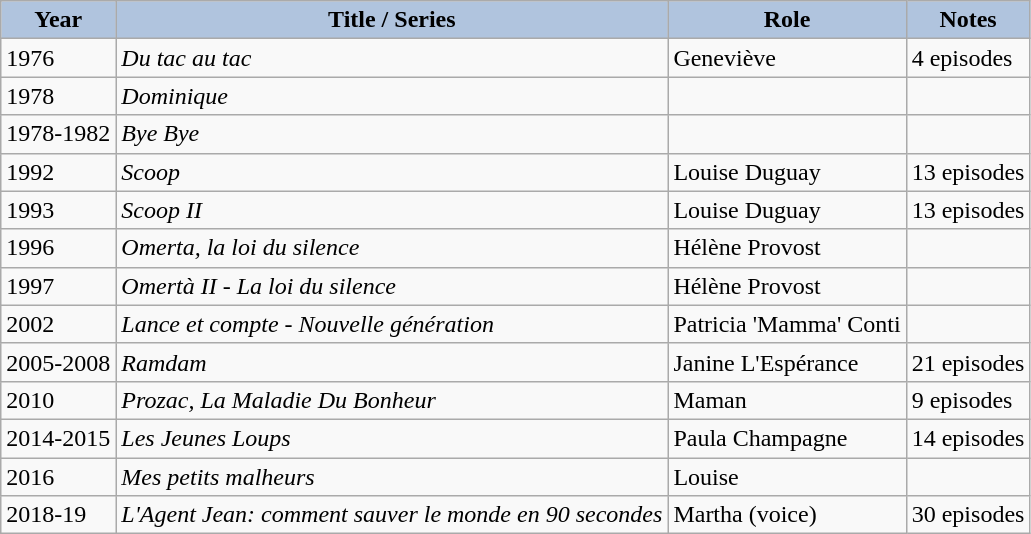<table class="wikitable">
<tr>
<th style="background:#B0C4DE;">Year</th>
<th style="background:#B0C4DE;">Title / Series</th>
<th style="background:#B0C4DE;">Role</th>
<th style="background:#B0C4DE;" colspan="2">Notes</th>
</tr>
<tr>
<td>1976</td>
<td><em>Du tac au tac</em></td>
<td>Geneviève</td>
<td>4 episodes</td>
</tr>
<tr>
<td>1978</td>
<td><em>Dominique</em></td>
<td></td>
<td></td>
</tr>
<tr>
<td>1978-1982</td>
<td><em>Bye Bye</em></td>
<td></td>
<td></td>
</tr>
<tr>
<td>1992</td>
<td><em>Scoop</em></td>
<td>Louise Duguay</td>
<td>13 episodes</td>
</tr>
<tr>
<td>1993</td>
<td><em>Scoop II</em></td>
<td>Louise Duguay</td>
<td>13 episodes</td>
</tr>
<tr>
<td>1996</td>
<td><em>Omerta, la loi du silence</em></td>
<td>Hélène Provost</td>
<td></td>
</tr>
<tr>
<td>1997</td>
<td><em>Omertà II - La loi du silence</em></td>
<td>Hélène Provost</td>
<td></td>
</tr>
<tr>
<td>2002</td>
<td><em>Lance et compte - Nouvelle génération</em></td>
<td>Patricia 'Mamma' Conti</td>
<td></td>
</tr>
<tr>
<td>2005-2008</td>
<td><em>Ramdam</em></td>
<td>Janine L'Espérance</td>
<td>21 episodes</td>
</tr>
<tr>
<td>2010</td>
<td><em>Prozac, La Maladie Du Bonheur</em></td>
<td>Maman</td>
<td>9 episodes</td>
</tr>
<tr>
<td>2014-2015</td>
<td><em>Les Jeunes Loups</em></td>
<td>Paula Champagne</td>
<td>14 episodes</td>
</tr>
<tr>
<td>2016</td>
<td><em>Mes petits malheurs</em></td>
<td>Louise</td>
<td></td>
</tr>
<tr>
<td>2018-19</td>
<td><em>L'Agent Jean: comment sauver le monde en 90 secondes</em></td>
<td>Martha (voice)</td>
<td>30 episodes</td>
</tr>
</table>
